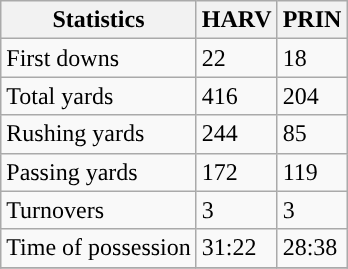<table class="wikitable">
<tr>
<th>Statistics</th>
<th>HARV</th>
<th>PRIN</th>
</tr>
<tr>
<td>First downs</td>
<td>22</td>
<td>18</td>
</tr>
<tr>
<td>Total yards</td>
<td>416</td>
<td>204</td>
</tr>
<tr>
<td>Rushing yards</td>
<td>244</td>
<td>85</td>
</tr>
<tr>
<td>Passing yards</td>
<td>172</td>
<td>119</td>
</tr>
<tr>
<td>Turnovers</td>
<td>3</td>
<td>3</td>
</tr>
<tr>
<td>Time of possession</td>
<td>31:22</td>
<td>28:38</td>
</tr>
<tr>
</tr>
</table>
